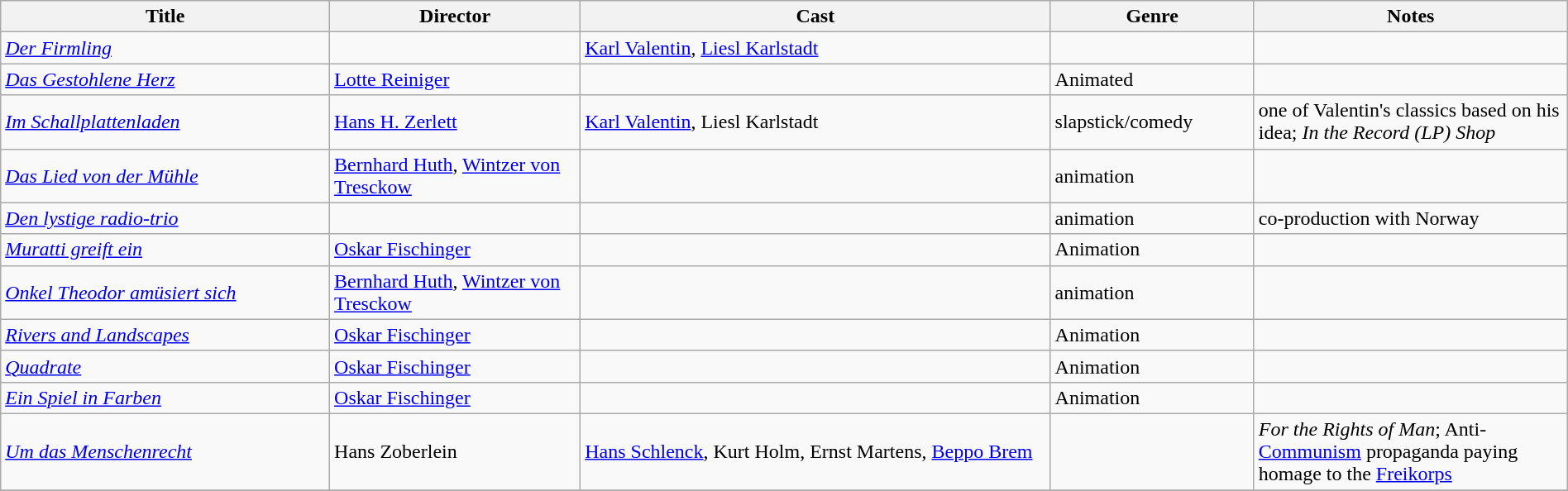<table class="wikitable" style="width:100%;">
<tr>
<th style="width:21%;">Title</th>
<th style="width:16%;">Director</th>
<th style="width:30%;">Cast</th>
<th style="width:13%;">Genre</th>
<th style="width:20%;">Notes</th>
</tr>
<tr>
<td><em><a href='#'>Der Firmling</a></em></td>
<td></td>
<td><a href='#'>Karl Valentin</a>, <a href='#'>Liesl Karlstadt</a></td>
<td></td>
<td></td>
</tr>
<tr>
<td><em><a href='#'>Das Gestohlene Herz</a></em></td>
<td><a href='#'>Lotte Reiniger</a></td>
<td></td>
<td>Animated</td>
<td></td>
</tr>
<tr>
<td><em><a href='#'>Im Schallplattenladen</a></em></td>
<td><a href='#'>Hans H. Zerlett</a></td>
<td><a href='#'>Karl Valentin</a>, Liesl Karlstadt</td>
<td>slapstick/comedy</td>
<td>one of Valentin's classics based on his idea; <em>In the Record (LP) Shop</em></td>
</tr>
<tr>
<td><em><a href='#'>Das Lied von der Mühle</a></em></td>
<td><a href='#'>Bernhard Huth</a>, <a href='#'>Wintzer von Tresckow</a></td>
<td></td>
<td>animation</td>
<td></td>
</tr>
<tr>
<td><em><a href='#'>Den lystige radio-trio</a></em></td>
<td></td>
<td></td>
<td>animation</td>
<td>co-production with Norway</td>
</tr>
<tr>
<td><em><a href='#'>Muratti greift ein</a></em></td>
<td><a href='#'>Oskar Fischinger</a></td>
<td></td>
<td>Animation</td>
<td></td>
</tr>
<tr>
<td><em><a href='#'>Onkel Theodor amüsiert sich</a></em></td>
<td><a href='#'>Bernhard Huth</a>, <a href='#'>Wintzer von Tresckow</a></td>
<td></td>
<td>animation</td>
<td></td>
</tr>
<tr>
<td><em><a href='#'>Rivers and Landscapes </a></em></td>
<td><a href='#'>Oskar Fischinger</a></td>
<td></td>
<td>Animation</td>
<td></td>
</tr>
<tr>
<td><em><a href='#'>Quadrate</a></em></td>
<td><a href='#'>Oskar Fischinger</a></td>
<td></td>
<td>Animation</td>
<td></td>
</tr>
<tr>
<td><em><a href='#'>Ein Spiel in Farben</a></em></td>
<td><a href='#'>Oskar Fischinger</a></td>
<td></td>
<td>Animation</td>
<td></td>
</tr>
<tr>
<td><em><a href='#'>Um das Menschenrecht</a></em></td>
<td>Hans Zoberlein</td>
<td><a href='#'>Hans Schlenck</a>, Kurt Holm, Ernst Martens, <a href='#'>Beppo Brem</a></td>
<td></td>
<td><em>For the Rights of Man</em>; Anti-<a href='#'>Communism</a> propaganda paying homage to the <a href='#'>Freikorps</a></td>
</tr>
<tr>
</tr>
</table>
